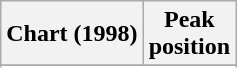<table class="wikitable sortable plainrowheaders" style="text-align:center">
<tr>
<th scope="col">Chart (1998)</th>
<th scope="col">Peak<br>position</th>
</tr>
<tr>
</tr>
<tr>
</tr>
</table>
